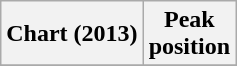<table class="wikitable">
<tr>
<th align="left">Chart (2013)</th>
<th style="text-align:center;">Peak<br>position</th>
</tr>
<tr>
</tr>
</table>
